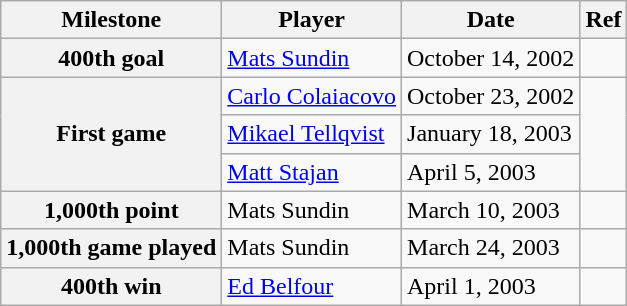<table class="wikitable">
<tr>
<th scope="col">Milestone</th>
<th scope="col">Player</th>
<th scope="col">Date</th>
<th scope="col">Ref</th>
</tr>
<tr>
<th>400th goal</th>
<td><a href='#'>Mats Sundin</a></td>
<td>October 14, 2002</td>
<td></td>
</tr>
<tr>
<th rowspan=3>First game</th>
<td><a href='#'>Carlo Colaiacovo</a></td>
<td>October 23, 2002</td>
<td rowspan=3></td>
</tr>
<tr>
<td><a href='#'>Mikael Tellqvist</a></td>
<td>January 18, 2003</td>
</tr>
<tr>
<td><a href='#'>Matt Stajan</a></td>
<td>April 5, 2003</td>
</tr>
<tr>
<th>1,000th point</th>
<td>Mats Sundin</td>
<td>March 10, 2003</td>
<td></td>
</tr>
<tr>
<th>1,000th game played</th>
<td>Mats Sundin</td>
<td>March 24, 2003</td>
<td></td>
</tr>
<tr>
<th>400th win</th>
<td><a href='#'>Ed Belfour</a></td>
<td>April 1, 2003</td>
<td></td>
</tr>
</table>
